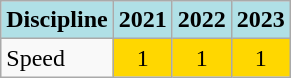<table class="wikitable" style="text-align: center;">
<tr>
<th style="background: #b0e0e6;">Discipline</th>
<th style="background: #b0e0e6;">2021</th>
<th style="background: #b0e0e6;">2022</th>
<th style="background: #b0e0e6;">2023</th>
</tr>
<tr>
<td align="left">Speed</td>
<td style="background: Gold;">1</td>
<td style="background: Gold;">1</td>
<td style="background: Gold;">1</td>
</tr>
</table>
